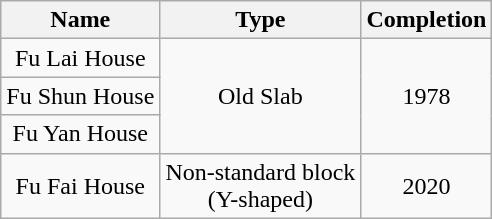<table class="wikitable" style="text-align: center">
<tr>
<th>Name</th>
<th>Type</th>
<th>Completion</th>
</tr>
<tr>
<td>Fu Lai House</td>
<td rowspan="3">Old Slab</td>
<td rowspan="3">1978</td>
</tr>
<tr>
<td>Fu Shun House</td>
</tr>
<tr>
<td>Fu Yan House</td>
</tr>
<tr>
<td>Fu Fai House</td>
<td>Non-standard block<br>(Y-shaped)</td>
<td>2020</td>
</tr>
</table>
